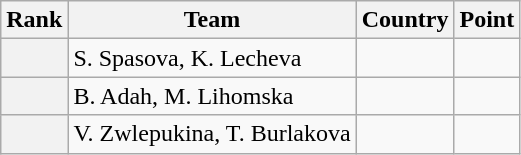<table class="wikitable sortable">
<tr>
<th>Rank</th>
<th>Team</th>
<th>Country</th>
<th>Point</th>
</tr>
<tr>
<th></th>
<td>S. Spasova, K. Lecheva</td>
<td></td>
<td></td>
</tr>
<tr>
<th></th>
<td>B. Adah, M. Lihomska</td>
<td></td>
<td></td>
</tr>
<tr>
<th></th>
<td>V. Zwlepukina, T. Burlakova</td>
<td></td>
<td></td>
</tr>
</table>
